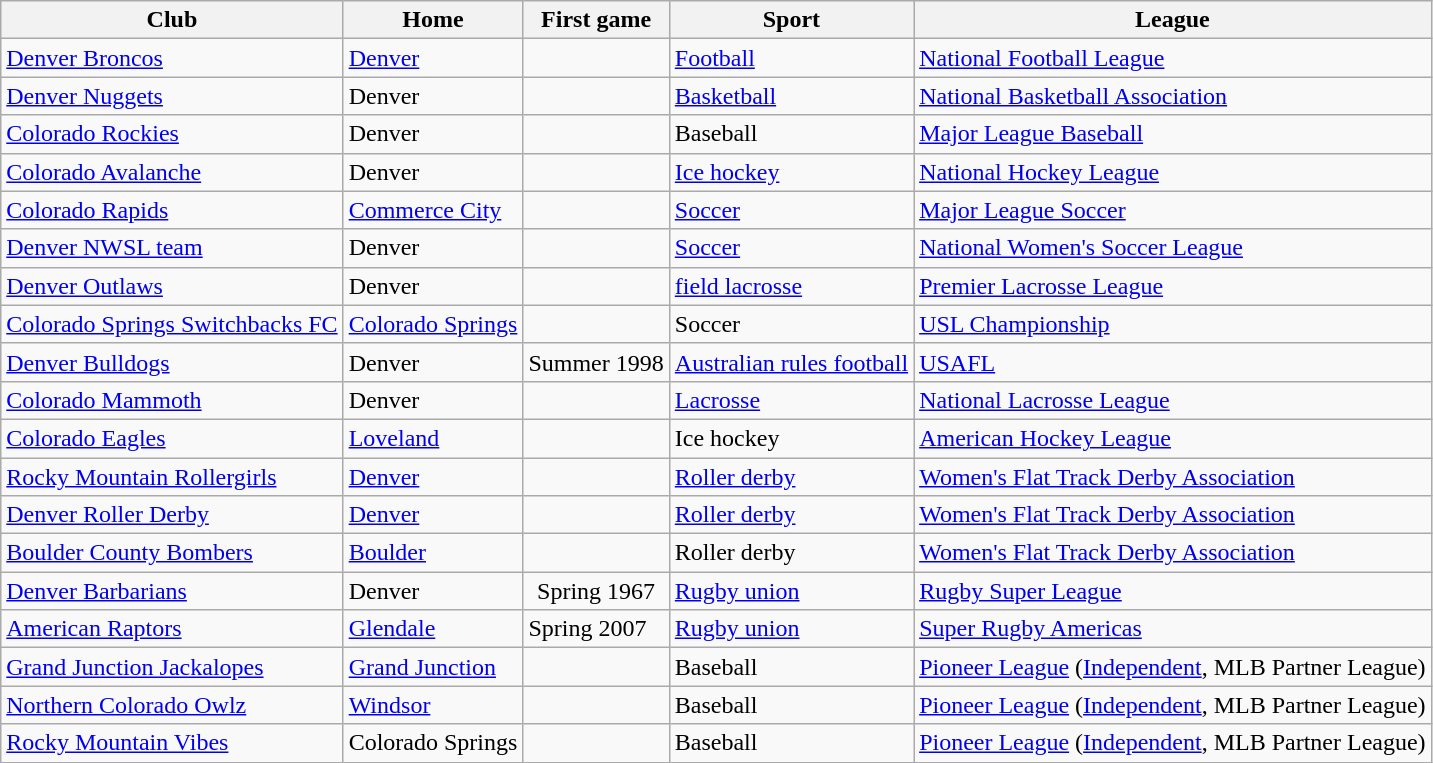<table class="wikitable sortable">
<tr>
<th>Club</th>
<th>Home</th>
<th>First game</th>
<th>Sport</th>
<th>League</th>
</tr>
<tr>
<td><a href='#'>Denver Broncos</a></td>
<td><a href='#'>Denver</a></td>
<td align=center></td>
<td><a href='#'>Football</a></td>
<td><a href='#'>National Football League</a></td>
</tr>
<tr>
<td><a href='#'>Denver Nuggets</a></td>
<td>Denver</td>
<td align="center"></td>
<td><a href='#'>Basketball</a></td>
<td><a href='#'>National Basketball Association</a></td>
</tr>
<tr>
<td><a href='#'>Colorado Rockies</a></td>
<td>Denver</td>
<td align="center"></td>
<td>Baseball</td>
<td><a href='#'>Major League Baseball</a></td>
</tr>
<tr>
<td><a href='#'>Colorado Avalanche</a></td>
<td>Denver</td>
<td align="center"></td>
<td><a href='#'>Ice hockey</a></td>
<td><a href='#'>National Hockey League</a></td>
</tr>
<tr>
<td><a href='#'>Colorado Rapids</a></td>
<td><a href='#'>Commerce City</a></td>
<td align="center"></td>
<td><a href='#'>Soccer</a></td>
<td><a href='#'>Major League Soccer</a></td>
</tr>
<tr>
<td><a href='#'>Denver NWSL team</a></td>
<td>Denver</td>
<td align="center"></td>
<td><a href='#'>Soccer</a></td>
<td><a href='#'>National Women's Soccer League</a></td>
</tr>
<tr>
<td><a href='#'>Denver Outlaws</a></td>
<td>Denver</td>
<td align="center"></td>
<td><a href='#'>field lacrosse</a></td>
<td><a href='#'>Premier Lacrosse League</a></td>
</tr>
<tr>
<td><a href='#'>Colorado Springs Switchbacks FC</a></td>
<td><a href='#'>Colorado Springs</a></td>
<td align="center"></td>
<td>Soccer</td>
<td><a href='#'>USL Championship</a></td>
</tr>
<tr>
<td><a href='#'>Denver Bulldogs</a></td>
<td>Denver</td>
<td align="center">Summer 1998</td>
<td><a href='#'>Australian rules football</a></td>
<td><a href='#'>USAFL</a></td>
</tr>
<tr>
<td><a href='#'>Colorado Mammoth</a></td>
<td>Denver</td>
<td align="center"></td>
<td><a href='#'>Lacrosse</a></td>
<td><a href='#'>National Lacrosse League</a></td>
</tr>
<tr>
<td><a href='#'>Colorado Eagles</a></td>
<td><a href='#'>Loveland</a></td>
<td align="center"></td>
<td>Ice hockey</td>
<td><a href='#'>American Hockey League</a></td>
</tr>
<tr>
<td><a href='#'>Rocky Mountain Rollergirls</a></td>
<td><a href='#'>Denver</a></td>
<td align="center"></td>
<td><a href='#'>Roller derby</a></td>
<td><a href='#'>Women's Flat Track Derby Association</a></td>
</tr>
<tr>
<td><a href='#'>Denver Roller Derby</a></td>
<td><a href='#'>Denver</a></td>
<td align="center"></td>
<td><a href='#'>Roller derby</a></td>
<td><a href='#'>Women's Flat Track Derby Association</a></td>
</tr>
<tr>
<td><a href='#'>Boulder County Bombers</a></td>
<td><a href='#'>Boulder</a></td>
<td align="center"></td>
<td>Roller derby</td>
<td><a href='#'>Women's Flat Track Derby Association</a></td>
</tr>
<tr>
<td><a href='#'>Denver Barbarians</a></td>
<td>Denver</td>
<td align=center>Spring 1967</td>
<td><a href='#'>Rugby union</a></td>
<td><a href='#'>Rugby Super League</a></td>
</tr>
<tr>
<td><a href='#'>American Raptors</a></td>
<td><a href='#'>Glendale</a></td>
<td>Spring 2007</td>
<td><a href='#'>Rugby union</a></td>
<td><a href='#'>Super Rugby Americas</a></td>
</tr>
<tr>
<td><a href='#'>Grand Junction Jackalopes</a></td>
<td><a href='#'>Grand Junction</a></td>
<td align=center></td>
<td>Baseball</td>
<td><a href='#'>Pioneer League</a> (<a href='#'>Independent</a>, MLB Partner League)</td>
</tr>
<tr>
<td><a href='#'>Northern Colorado Owlz</a></td>
<td><a href='#'>Windsor</a></td>
<td align=center></td>
<td>Baseball</td>
<td><a href='#'>Pioneer League</a> (<a href='#'>Independent</a>, MLB Partner League)</td>
</tr>
<tr>
<td><a href='#'>Rocky Mountain Vibes</a></td>
<td>Colorado Springs</td>
<td align=center></td>
<td>Baseball</td>
<td><a href='#'>Pioneer League</a> (<a href='#'>Independent</a>, MLB Partner League)</td>
</tr>
</table>
